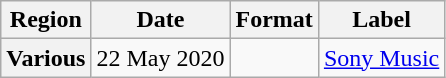<table class="wikitable plainrowheaders">
<tr>
<th>Region</th>
<th>Date</th>
<th>Format</th>
<th>Label</th>
</tr>
<tr>
<th scope="row">Various</th>
<td>22 May 2020</td>
<td></td>
<td><a href='#'>Sony Music</a></td>
</tr>
</table>
